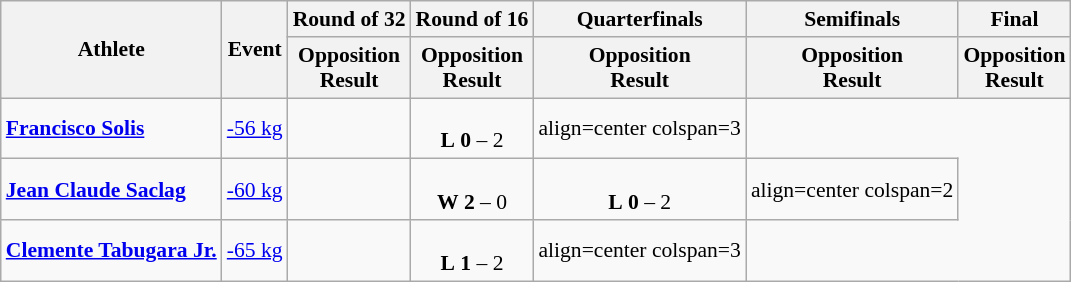<table class="wikitable" border="1" style="font-size:90%">
<tr>
<th rowspan=2>Athlete</th>
<th rowspan=2>Event</th>
<th>Round of 32</th>
<th>Round of 16</th>
<th>Quarterfinals</th>
<th>Semifinals</th>
<th>Final</th>
</tr>
<tr>
<th>Opposition<br>Result</th>
<th>Opposition<br>Result</th>
<th>Opposition<br>Result</th>
<th>Opposition<br>Result</th>
<th>Opposition<br>Result</th>
</tr>
<tr>
<td><strong><a href='#'>Francisco Solis</a></strong></td>
<td><a href='#'>-56 kg</a></td>
<td></td>
<td align=center> <br> <strong>L</strong> <strong>0</strong> – 2</td>
<td>align=center colspan=3</td>
</tr>
<tr>
<td><strong><a href='#'>Jean Claude Saclag</a></strong></td>
<td><a href='#'>-60 kg</a></td>
<td></td>
<td align=center> <br> <strong>W</strong> <strong>2</strong> – 0</td>
<td align=center> <br> <strong>L</strong> <strong>0</strong> – 2</td>
<td>align=center colspan=2</td>
</tr>
<tr>
<td><strong><a href='#'>Clemente Tabugara Jr.</a></strong></td>
<td><a href='#'>-65 kg</a></td>
<td></td>
<td align=center> <br> <strong>L</strong> <strong>1</strong> – 2</td>
<td>align=center colspan=3</td>
</tr>
</table>
